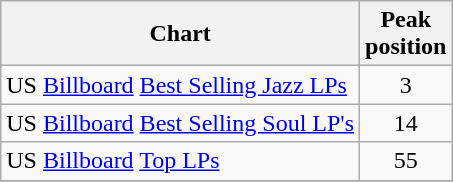<table class="wikitable">
<tr>
<th>Chart</th>
<th>Peak<br>position</th>
</tr>
<tr>
<td>US <a href='#'>Billboard</a> <a href='#'>Best Selling Jazz LPs</a></td>
<td align="center">3</td>
</tr>
<tr>
<td>US <a href='#'>Billboard</a> <a href='#'>Best Selling Soul LP's</a></td>
<td align="center">14</td>
</tr>
<tr>
<td>US <a href='#'>Billboard</a> <a href='#'>Top LPs</a></td>
<td align="center">55</td>
</tr>
<tr>
</tr>
</table>
